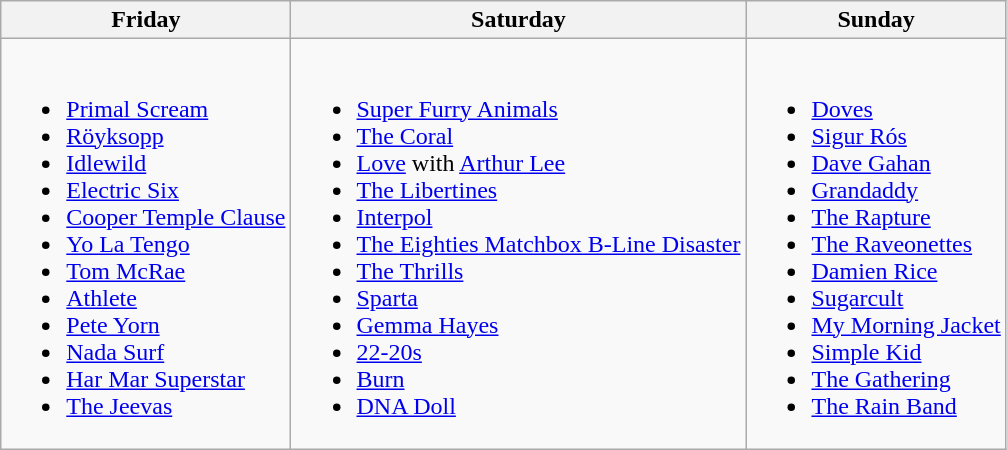<table class="wikitable">
<tr>
<th>Friday</th>
<th>Saturday</th>
<th>Sunday</th>
</tr>
<tr valign="top">
<td><br><ul><li><a href='#'>Primal Scream</a></li><li><a href='#'>Röyksopp</a></li><li><a href='#'>Idlewild</a></li><li><a href='#'>Electric Six</a></li><li><a href='#'>Cooper Temple Clause</a></li><li><a href='#'>Yo La Tengo</a></li><li><a href='#'>Tom McRae</a></li><li><a href='#'>Athlete</a></li><li><a href='#'>Pete Yorn</a></li><li><a href='#'>Nada Surf</a></li><li><a href='#'>Har Mar Superstar</a></li><li><a href='#'>The Jeevas</a></li></ul></td>
<td><br><ul><li><a href='#'>Super Furry Animals</a></li><li><a href='#'>The Coral</a></li><li><a href='#'>Love</a> with <a href='#'>Arthur Lee</a></li><li><a href='#'>The Libertines</a></li><li><a href='#'>Interpol</a></li><li><a href='#'>The Eighties Matchbox B-Line Disaster</a></li><li><a href='#'>The Thrills</a></li><li><a href='#'>Sparta</a></li><li><a href='#'>Gemma Hayes</a></li><li><a href='#'>22-20s</a></li><li><a href='#'>Burn</a></li><li><a href='#'>DNA Doll</a></li></ul></td>
<td><br><ul><li><a href='#'>Doves</a></li><li><a href='#'>Sigur Rós</a></li><li><a href='#'>Dave Gahan</a></li><li><a href='#'>Grandaddy</a></li><li><a href='#'>The Rapture</a></li><li><a href='#'>The Raveonettes</a></li><li><a href='#'>Damien Rice</a></li><li><a href='#'>Sugarcult</a></li><li><a href='#'>My Morning Jacket</a></li><li><a href='#'>Simple Kid</a></li><li><a href='#'>The Gathering</a></li><li><a href='#'>The Rain Band</a></li></ul></td>
</tr>
</table>
